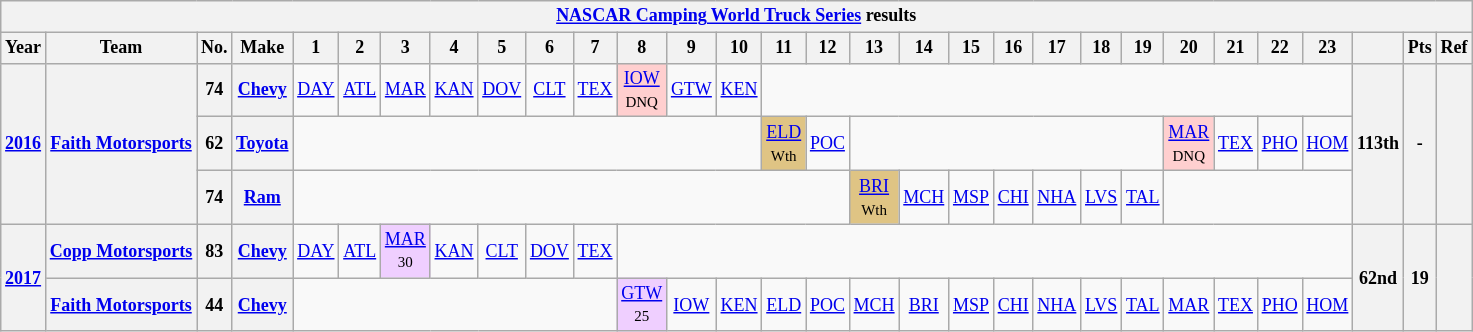<table class="wikitable" style="text-align:center; font-size:75%">
<tr>
<th colspan=45><a href='#'>NASCAR Camping World Truck Series</a> results</th>
</tr>
<tr>
<th>Year</th>
<th>Team</th>
<th>No.</th>
<th>Make</th>
<th>1</th>
<th>2</th>
<th>3</th>
<th>4</th>
<th>5</th>
<th>6</th>
<th>7</th>
<th>8</th>
<th>9</th>
<th>10</th>
<th>11</th>
<th>12</th>
<th>13</th>
<th>14</th>
<th>15</th>
<th>16</th>
<th>17</th>
<th>18</th>
<th>19</th>
<th>20</th>
<th>21</th>
<th>22</th>
<th>23</th>
<th></th>
<th>Pts</th>
<th>Ref</th>
</tr>
<tr>
<th rowspan=3><a href='#'>2016</a></th>
<th rowspan=3><a href='#'>Faith Motorsports</a></th>
<th>74</th>
<th><a href='#'>Chevy</a></th>
<td><a href='#'>DAY</a></td>
<td><a href='#'>ATL</a></td>
<td><a href='#'>MAR</a></td>
<td><a href='#'>KAN</a></td>
<td><a href='#'>DOV</a></td>
<td><a href='#'>CLT</a></td>
<td><a href='#'>TEX</a></td>
<td style="background:#FFCFCF;"><a href='#'>IOW</a><br><small>DNQ</small></td>
<td><a href='#'>GTW</a></td>
<td><a href='#'>KEN</a></td>
<td colspan=13></td>
<th rowspan=3>113th</th>
<th rowspan=3>-</th>
<th rowspan=3></th>
</tr>
<tr>
<th>62</th>
<th><a href='#'>Toyota</a></th>
<td colspan=10></td>
<td style="background:#DFC484;"><a href='#'>ELD</a><br><small>Wth</small></td>
<td><a href='#'>POC</a></td>
<td colspan=7></td>
<td style="background:#FFCFCF;"><a href='#'>MAR</a><br><small>DNQ</small></td>
<td><a href='#'>TEX</a></td>
<td><a href='#'>PHO</a></td>
<td><a href='#'>HOM</a></td>
</tr>
<tr>
<th>74</th>
<th><a href='#'>Ram</a></th>
<td colspan=12></td>
<td style="background:#DFC484;"><a href='#'>BRI</a><br><small>Wth</small></td>
<td><a href='#'>MCH</a></td>
<td><a href='#'>MSP</a></td>
<td><a href='#'>CHI</a></td>
<td><a href='#'>NHA</a></td>
<td><a href='#'>LVS</a></td>
<td><a href='#'>TAL</a></td>
<td colspan=4></td>
</tr>
<tr>
<th rowspan=2><a href='#'>2017</a></th>
<th><a href='#'>Copp Motorsports</a></th>
<th>83</th>
<th><a href='#'>Chevy</a></th>
<td><a href='#'>DAY</a></td>
<td><a href='#'>ATL</a></td>
<td style="background:#EFCFFF;"><a href='#'>MAR</a><br><small>30</small></td>
<td><a href='#'>KAN</a></td>
<td><a href='#'>CLT</a></td>
<td><a href='#'>DOV</a></td>
<td><a href='#'>TEX</a></td>
<td colspan=16></td>
<th rowspan=2>62nd</th>
<th rowspan=2>19</th>
<th rowspan=2></th>
</tr>
<tr>
<th><a href='#'>Faith Motorsports</a></th>
<th>44</th>
<th><a href='#'>Chevy</a></th>
<td colspan=7></td>
<td style="background:#EFCFFF;"><a href='#'>GTW</a><br><small>25</small></td>
<td><a href='#'>IOW</a></td>
<td><a href='#'>KEN</a></td>
<td><a href='#'>ELD</a></td>
<td><a href='#'>POC</a></td>
<td><a href='#'>MCH</a></td>
<td><a href='#'>BRI</a></td>
<td><a href='#'>MSP</a></td>
<td><a href='#'>CHI</a></td>
<td><a href='#'>NHA</a></td>
<td><a href='#'>LVS</a></td>
<td><a href='#'>TAL</a></td>
<td><a href='#'>MAR</a></td>
<td><a href='#'>TEX</a></td>
<td><a href='#'>PHO</a></td>
<td><a href='#'>HOM</a></td>
</tr>
</table>
